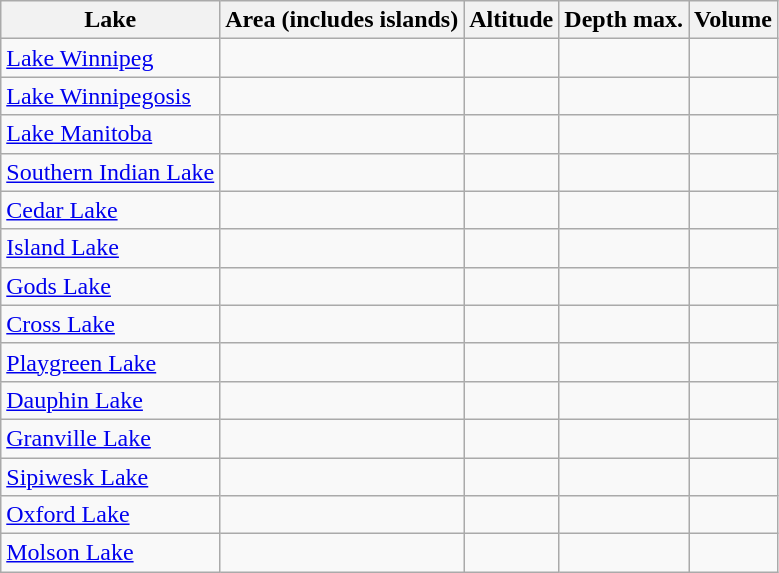<table class="wikitable">
<tr>
<th>Lake</th>
<th>Area (includes islands)</th>
<th>Altitude</th>
<th>Depth max.</th>
<th>Volume</th>
</tr>
<tr>
<td><a href='#'>Lake Winnipeg</a></td>
<td style="text-align: right"></td>
<td style="text-align: right"></td>
<td style="text-align: right"></td>
<td style="text-align: right"></td>
</tr>
<tr>
<td><a href='#'>Lake Winnipegosis</a></td>
<td style="text-align: right"></td>
<td style="text-align: right"></td>
<td style="text-align: right"></td>
<td style="text-align: right"></td>
</tr>
<tr>
<td><a href='#'>Lake Manitoba</a></td>
<td style="text-align: right"></td>
<td style="text-align: right"></td>
<td style="text-align: right"></td>
<td style="text-align: right"></td>
</tr>
<tr>
<td><a href='#'>Southern Indian Lake</a></td>
<td style="text-align: right"></td>
<td style="text-align: right"></td>
<td style="text-align: right"></td>
<td style="text-align: right"></td>
</tr>
<tr>
<td><a href='#'>Cedar Lake</a></td>
<td style="text-align: right"></td>
<td style="text-align: right"></td>
<td style="text-align: right"></td>
<td style="text-align: right"></td>
</tr>
<tr>
<td><a href='#'>Island Lake</a></td>
<td style="text-align: right"></td>
<td style="text-align: right"></td>
<td style="text-align: right"></td>
<td style="text-align: right"></td>
</tr>
<tr>
<td><a href='#'>Gods Lake</a></td>
<td style="text-align: right"></td>
<td style="text-align: right"></td>
<td style="text-align: right"></td>
<td style="text-align: right"></td>
</tr>
<tr>
<td><a href='#'>Cross Lake</a></td>
<td style="text-align: right"></td>
<td style="text-align: right"></td>
<td style="text-align: right"></td>
<td style="text-align: right"></td>
</tr>
<tr>
<td><a href='#'>Playgreen Lake</a></td>
<td style="text-align: right"></td>
<td style="text-align: right"></td>
<td style="text-align: right"></td>
<td style="text-align: right"></td>
</tr>
<tr>
<td><a href='#'>Dauphin Lake</a></td>
<td style="text-align: right"></td>
<td style="text-align: right"></td>
<td style="text-align: right"></td>
<td style="text-align: right"></td>
</tr>
<tr>
<td><a href='#'>Granville Lake</a></td>
<td style="text-align: right"></td>
<td style="text-align: right"></td>
<td style="text-align: right"></td>
<td style="text-align: right"></td>
</tr>
<tr>
<td><a href='#'>Sipiwesk Lake</a></td>
<td style="text-align: right"></td>
<td style="text-align: right"></td>
<td style="text-align: right"></td>
<td style="text-align: right"></td>
</tr>
<tr>
<td><a href='#'>Oxford Lake</a></td>
<td style="text-align: right"></td>
<td style="text-align: right"></td>
<td style="text-align: right"></td>
<td style="text-align: right"></td>
</tr>
<tr>
<td><a href='#'>Molson Lake</a></td>
<td style="text-align: right"></td>
<td style="text-align: right"></td>
<td style="text-align: right"></td>
<td style="text-align: right"></td>
</tr>
</table>
